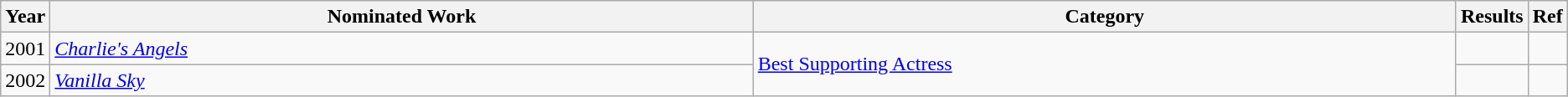<table class="wikitable">
<tr>
<th scope="col" style="width:1em;">Year</th>
<th scope="col" style="width:35em;">Nominated Work</th>
<th scope="col" style="width:35em;">Category</th>
<th scope="col" style="width:1em;">Results</th>
<th scope="col" style="width:1em;">Ref</th>
</tr>
<tr>
<td>2001</td>
<td><em><a href='#'>Charlie's Angels</a></em></td>
<td rowspan="2"><a href='#'>Best Supporting Actress</a></td>
<td></td>
<td></td>
</tr>
<tr>
<td>2002</td>
<td><em><a href='#'>Vanilla Sky</a></em></td>
<td></td>
<td></td>
</tr>
</table>
